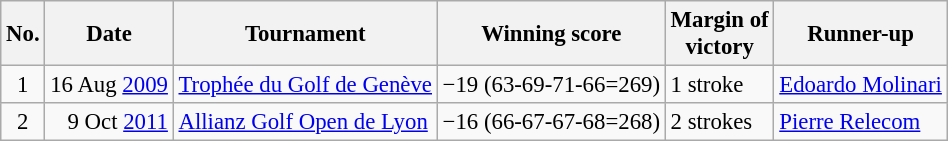<table class="wikitable" style="font-size:95%;">
<tr>
<th>No.</th>
<th>Date</th>
<th>Tournament</th>
<th>Winning score</th>
<th>Margin of<br>victory</th>
<th>Runner-up</th>
</tr>
<tr>
<td align=center>1</td>
<td align=right>16 Aug <a href='#'>2009</a></td>
<td><a href='#'>Trophée du Golf de Genève</a></td>
<td>−19 (63-69-71-66=269)</td>
<td>1 stroke</td>
<td> <a href='#'>Edoardo Molinari</a></td>
</tr>
<tr>
<td align=center>2</td>
<td align=right>9 Oct <a href='#'>2011</a></td>
<td><a href='#'>Allianz Golf Open de Lyon</a></td>
<td>−16 (66-67-67-68=268)</td>
<td>2 strokes</td>
<td> <a href='#'>Pierre Relecom</a></td>
</tr>
</table>
